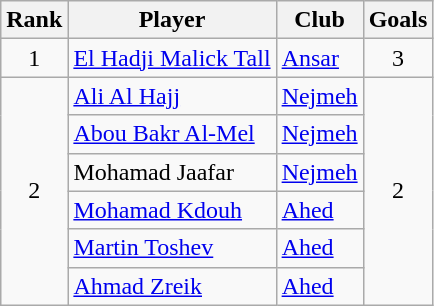<table class="wikitable" style="text-align:center">
<tr>
<th>Rank</th>
<th>Player</th>
<th>Club</th>
<th>Goals</th>
</tr>
<tr>
<td>1</td>
<td align="left"> <a href='#'>El Hadji Malick Tall</a></td>
<td align="left"><a href='#'>Ansar</a></td>
<td>3</td>
</tr>
<tr>
<td rowspan="6">2</td>
<td align="left"> <a href='#'>Ali Al Hajj</a></td>
<td align="left"><a href='#'>Nejmeh</a></td>
<td rowspan="6">2</td>
</tr>
<tr>
<td align="left"> <a href='#'>Abou Bakr Al-Mel</a></td>
<td align="left"><a href='#'>Nejmeh</a></td>
</tr>
<tr>
<td align="left"> Mohamad Jaafar</td>
<td align="left"><a href='#'>Nejmeh</a></td>
</tr>
<tr>
<td align="left"> <a href='#'>Mohamad Kdouh</a></td>
<td align="left"><a href='#'>Ahed</a></td>
</tr>
<tr>
<td align="left"> <a href='#'>Martin Toshev</a></td>
<td align="left"><a href='#'>Ahed</a></td>
</tr>
<tr>
<td align="left"> <a href='#'>Ahmad Zreik</a></td>
<td align="left"><a href='#'>Ahed</a></td>
</tr>
</table>
